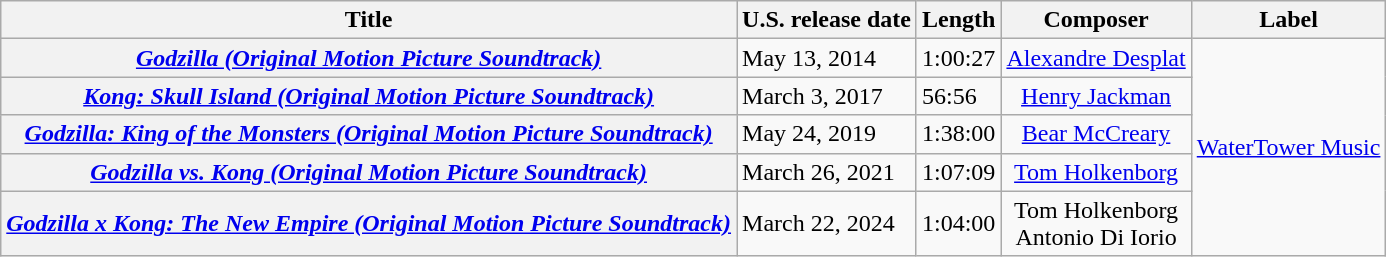<table class="wikitable plainrowheaders" style="text-align:center;">
<tr>
<th>Title</th>
<th>U.S. release date</th>
<th>Length</th>
<th>Composer</th>
<th>Label</th>
</tr>
<tr>
<th scope="row"><em><a href='#'>Godzilla (Original Motion Picture Soundtrack)</a></em></th>
<td style="text-align:left">May 13, 2014</td>
<td style="text-align:left">1:00:27</td>
<td><a href='#'>Alexandre Desplat</a></td>
<td rowspan=5><a href='#'>WaterTower Music</a></td>
</tr>
<tr>
<th scope="row"><em><a href='#'>Kong: Skull Island (Original Motion Picture Soundtrack)</a></em></th>
<td style="text-align:left">March 3, 2017</td>
<td style="text-align:left">56:56</td>
<td><a href='#'>Henry Jackman</a></td>
</tr>
<tr>
<th scope="row"><em><a href='#'>Godzilla: King of the Monsters (Original Motion Picture Soundtrack)</a></em></th>
<td style="text-align:left">May 24, 2019</td>
<td style="text-align:left">1:38:00</td>
<td><a href='#'>Bear McCreary</a></td>
</tr>
<tr>
<th scope="row"><em><a href='#'>Godzilla vs. Kong (Original Motion Picture Soundtrack)</a></em></th>
<td style="text-align:left">March 26, 2021</td>
<td style="text-align:left">1:07:09</td>
<td><a href='#'>Tom Holkenborg</a></td>
</tr>
<tr>
<th scope="row"><em><a href='#'>Godzilla x Kong: The New Empire (Original Motion Picture Soundtrack)</a></em></th>
<td style="text-align:left">March 22, 2024</td>
<td style="text-align:left">1:04:00</td>
<td>Tom Holkenborg<br>Antonio Di Iorio</td>
</tr>
</table>
